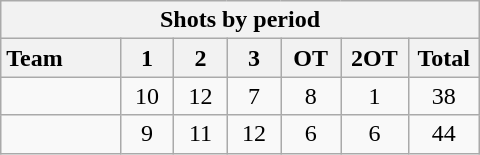<table class="wikitable" style="width:20em; text-align:right;">
<tr>
<th colspan=7>Shots by period</th>
</tr>
<tr>
<th style="width:8em; text-align:left;">Team</th>
<th style="width:3em;">1</th>
<th style="width:3em;">2</th>
<th style="width:3em;">3</th>
<th style="width:3em;">OT</th>
<th style="width:3em;">2OT</th>
<th style="width:3em;">Total</th>
</tr>
<tr>
<td style="text-align:left;"></td>
<td align=center>10</td>
<td align=center>12</td>
<td align=center>7</td>
<td align=center>8</td>
<td align=center>1</td>
<td align=center>38</td>
</tr>
<tr>
<td style="text-align:left;"></td>
<td align=center>9</td>
<td align=center>11</td>
<td align=center>12</td>
<td align=center>6</td>
<td align=center>6</td>
<td align=center>44</td>
</tr>
</table>
